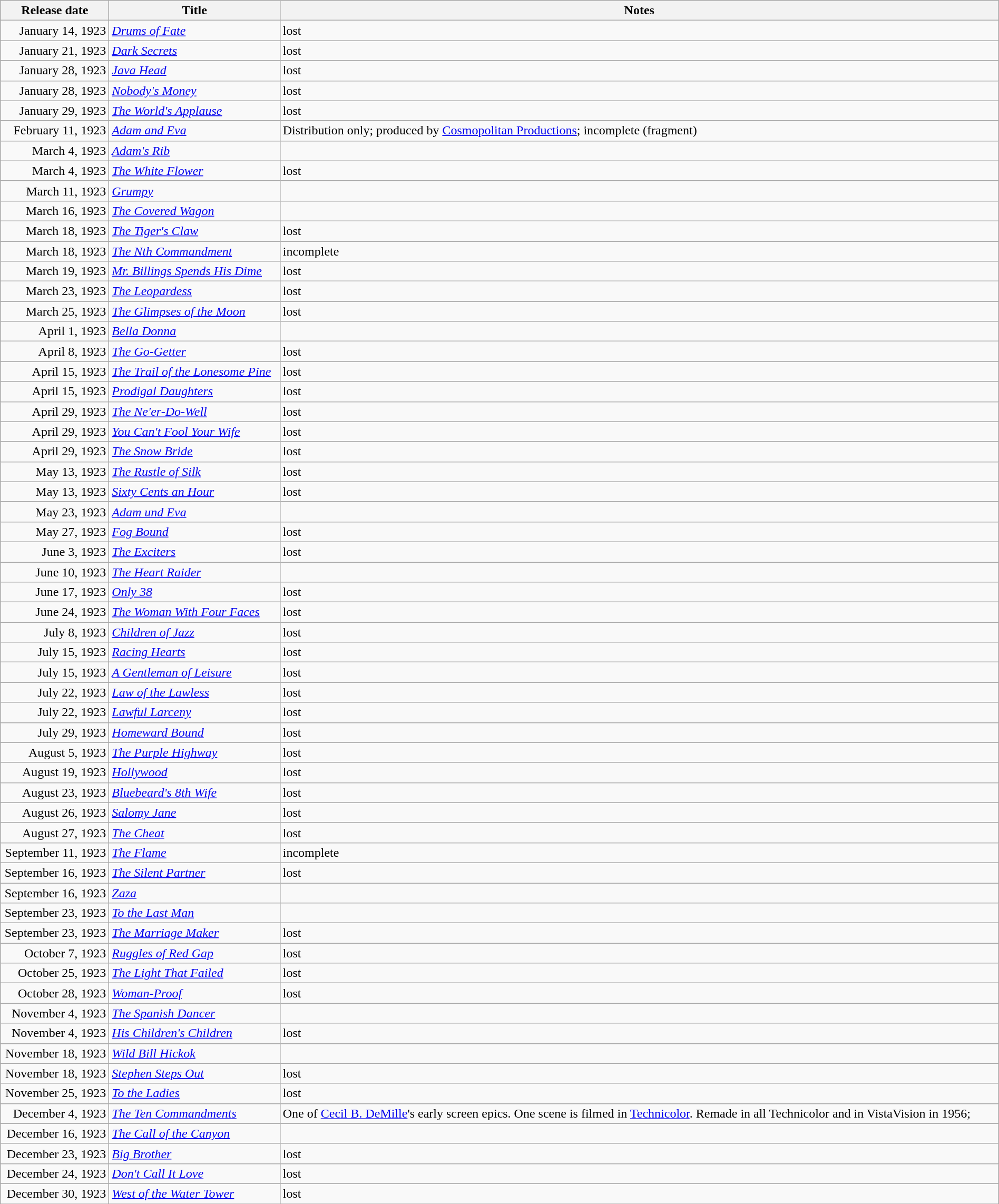<table class="wikitable sortable" style="width:100%;">
<tr>
<th scope="col" style="width:130px;">Release date</th>
<th>Title</th>
<th>Notes</th>
</tr>
<tr>
<td style="text-align:right;">January 14, 1923</td>
<td><em><a href='#'>Drums of Fate</a></em></td>
<td>lost</td>
</tr>
<tr>
<td style="text-align:right;">January 21, 1923</td>
<td><em><a href='#'>Dark Secrets</a></em></td>
<td>lost</td>
</tr>
<tr>
<td style="text-align:right;">January 28, 1923</td>
<td><em><a href='#'>Java Head</a></em></td>
<td>lost</td>
</tr>
<tr>
<td style="text-align:right;">January 28, 1923</td>
<td><em><a href='#'>Nobody's Money</a></em></td>
<td>lost</td>
</tr>
<tr>
<td style="text-align:right;">January 29, 1923</td>
<td><em><a href='#'>The World's Applause</a></em></td>
<td>lost</td>
</tr>
<tr>
<td style="text-align:right;">February 11, 1923</td>
<td><em><a href='#'>Adam and Eva</a></em></td>
<td>Distribution only; produced by <a href='#'>Cosmopolitan Productions</a>; incomplete (fragment)</td>
</tr>
<tr>
<td style="text-align:right;">March 4, 1923</td>
<td><em><a href='#'>Adam's Rib</a></em></td>
<td></td>
</tr>
<tr>
<td style="text-align:right;">March 4, 1923</td>
<td><em><a href='#'>The White Flower</a></em></td>
<td>lost</td>
</tr>
<tr>
<td style="text-align:right;">March 11, 1923</td>
<td><em><a href='#'>Grumpy</a></em></td>
<td></td>
</tr>
<tr>
<td style="text-align:right;">March 16, 1923</td>
<td><em><a href='#'>The Covered Wagon</a></em></td>
<td></td>
</tr>
<tr>
<td style="text-align:right;">March 18, 1923</td>
<td><em><a href='#'>The Tiger's Claw</a></em></td>
<td>lost</td>
</tr>
<tr>
<td style="text-align:right;">March 18, 1923</td>
<td><em><a href='#'>The Nth Commandment</a></em></td>
<td>incomplete</td>
</tr>
<tr>
<td style="text-align:right;">March 19, 1923</td>
<td><em><a href='#'>Mr. Billings Spends His Dime</a></em></td>
<td>lost</td>
</tr>
<tr>
<td style="text-align:right;">March 23, 1923</td>
<td><em><a href='#'>The Leopardess</a></em></td>
<td>lost</td>
</tr>
<tr>
<td style="text-align:right;">March 25, 1923</td>
<td><em><a href='#'>The Glimpses of the Moon</a></em></td>
<td>lost</td>
</tr>
<tr>
<td style="text-align:right;">April 1, 1923</td>
<td><em><a href='#'>Bella Donna</a></em></td>
<td></td>
</tr>
<tr>
<td style="text-align:right;">April 8, 1923</td>
<td><em><a href='#'>The Go-Getter</a></em></td>
<td>lost</td>
</tr>
<tr>
<td style="text-align:right;">April 15, 1923</td>
<td><em><a href='#'>The Trail of the Lonesome Pine</a></em></td>
<td>lost</td>
</tr>
<tr>
<td style="text-align:right;">April 15, 1923</td>
<td><em><a href='#'>Prodigal Daughters</a></em></td>
<td>lost</td>
</tr>
<tr>
<td style="text-align:right;">April 29, 1923</td>
<td><em><a href='#'>The Ne'er-Do-Well</a></em></td>
<td>lost</td>
</tr>
<tr>
<td style="text-align:right;">April 29, 1923</td>
<td><em><a href='#'>You Can't Fool Your Wife</a></em></td>
<td>lost</td>
</tr>
<tr>
<td style="text-align:right;">April 29, 1923</td>
<td><em><a href='#'>The Snow Bride</a></em></td>
<td>lost</td>
</tr>
<tr>
<td style="text-align:right;">May 13, 1923</td>
<td><em><a href='#'>The Rustle of Silk</a></em></td>
<td>lost</td>
</tr>
<tr>
<td style="text-align:right;">May 13, 1923</td>
<td><em><a href='#'>Sixty Cents an Hour</a></em></td>
<td>lost</td>
</tr>
<tr>
<td style="text-align:right;">May 23, 1923</td>
<td><em><a href='#'>Adam und Eva</a></em></td>
<td></td>
</tr>
<tr>
<td style="text-align:right;">May 27, 1923</td>
<td><em><a href='#'>Fog Bound</a></em></td>
<td>lost</td>
</tr>
<tr>
<td style="text-align:right;">June 3, 1923</td>
<td><em><a href='#'>The Exciters</a></em></td>
<td>lost</td>
</tr>
<tr>
<td style="text-align:right;">June 10, 1923</td>
<td><em><a href='#'>The Heart Raider</a></em></td>
<td></td>
</tr>
<tr>
<td style="text-align:right;">June 17, 1923</td>
<td><em><a href='#'>Only 38</a></em></td>
<td>lost</td>
</tr>
<tr>
<td style="text-align:right;">June 24, 1923</td>
<td><em><a href='#'>The Woman With Four Faces</a></em></td>
<td>lost</td>
</tr>
<tr>
<td style="text-align:right;">July 8, 1923</td>
<td><em><a href='#'>Children of Jazz</a></em></td>
<td>lost</td>
</tr>
<tr>
<td style="text-align:right;">July 15, 1923</td>
<td><em><a href='#'>Racing Hearts</a></em></td>
<td>lost</td>
</tr>
<tr>
<td style="text-align:right;">July 15, 1923</td>
<td><em><a href='#'>A Gentleman of Leisure</a></em></td>
<td>lost</td>
</tr>
<tr>
<td style="text-align:right;">July 22, 1923</td>
<td><em><a href='#'>Law of the Lawless</a></em></td>
<td>lost</td>
</tr>
<tr>
<td style="text-align:right;">July 22, 1923</td>
<td><em><a href='#'>Lawful Larceny</a></em></td>
<td>lost</td>
</tr>
<tr>
<td style="text-align:right;">July 29, 1923</td>
<td><em><a href='#'>Homeward Bound</a></em></td>
<td>lost</td>
</tr>
<tr>
<td style="text-align:right;">August 5, 1923</td>
<td><em><a href='#'>The Purple Highway</a></em></td>
<td>lost</td>
</tr>
<tr>
<td style="text-align:right;">August 19, 1923</td>
<td><em><a href='#'>Hollywood</a></em></td>
<td>lost</td>
</tr>
<tr>
<td style="text-align:right;">August 23, 1923</td>
<td><em><a href='#'>Bluebeard's 8th Wife</a></em></td>
<td>lost</td>
</tr>
<tr>
<td style="text-align:right;">August 26, 1923</td>
<td><em><a href='#'>Salomy Jane</a></em></td>
<td>lost</td>
</tr>
<tr>
<td style="text-align:right;">August 27, 1923</td>
<td><em><a href='#'>The Cheat</a></em></td>
<td>lost</td>
</tr>
<tr>
<td style="text-align:right;">September 11, 1923</td>
<td><em><a href='#'>The Flame</a></em></td>
<td>incomplete</td>
</tr>
<tr>
<td style="text-align:right;">September 16, 1923</td>
<td><em><a href='#'>The Silent Partner</a></em></td>
<td>lost</td>
</tr>
<tr>
<td style="text-align:right;">September 16, 1923</td>
<td><em><a href='#'>Zaza</a></em></td>
<td></td>
</tr>
<tr>
<td style="text-align:right;">September 23, 1923</td>
<td><em><a href='#'>To the Last Man</a></em></td>
<td></td>
</tr>
<tr>
<td style="text-align:right;">September 23, 1923</td>
<td><em><a href='#'>The Marriage Maker</a></em></td>
<td>lost</td>
</tr>
<tr>
<td style="text-align:right;">October 7, 1923</td>
<td><em><a href='#'>Ruggles of Red Gap</a></em></td>
<td>lost</td>
</tr>
<tr>
<td style="text-align:right;">October 25, 1923</td>
<td><em><a href='#'>The Light That Failed</a></em></td>
<td>lost</td>
</tr>
<tr>
<td style="text-align:right;">October 28, 1923</td>
<td><em><a href='#'>Woman-Proof</a></em></td>
<td>lost</td>
</tr>
<tr>
<td style="text-align:right;">November 4, 1923</td>
<td><em><a href='#'>The Spanish Dancer</a></em></td>
<td></td>
</tr>
<tr>
<td style="text-align:right;">November 4, 1923</td>
<td><em><a href='#'>His Children's Children</a></em></td>
<td>lost</td>
</tr>
<tr>
<td style="text-align:right;">November 18, 1923</td>
<td><em><a href='#'>Wild Bill Hickok</a></em></td>
<td></td>
</tr>
<tr>
<td style="text-align:right;">November 18, 1923</td>
<td><em><a href='#'>Stephen Steps Out</a></em></td>
<td>lost</td>
</tr>
<tr>
<td style="text-align:right;">November 25, 1923</td>
<td><em><a href='#'>To the Ladies</a></em></td>
<td>lost</td>
</tr>
<tr>
<td style="text-align:right;">December 4, 1923</td>
<td><em><a href='#'>The Ten Commandments</a></em></td>
<td>One of <a href='#'>Cecil B. DeMille</a>'s early screen epics. One scene is filmed in <a href='#'>Technicolor</a>. Remade in all Technicolor and in VistaVision in 1956;</td>
</tr>
<tr>
<td style="text-align:right;">December 16, 1923</td>
<td><em><a href='#'>The Call of the Canyon</a></em></td>
<td></td>
</tr>
<tr>
<td style="text-align:right;">December 23, 1923</td>
<td><em><a href='#'>Big Brother</a></em></td>
<td>lost</td>
</tr>
<tr>
<td style="text-align:right;">December 24, 1923</td>
<td><em><a href='#'>Don't Call It Love</a></em></td>
<td>lost</td>
</tr>
<tr>
<td style="text-align:right;">December 30, 1923</td>
<td><em><a href='#'>West of the Water Tower</a></em></td>
<td>lost</td>
</tr>
<tr>
</tr>
</table>
